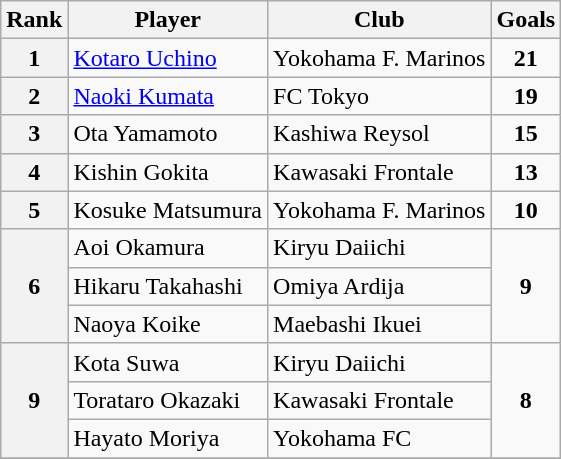<table class="wikitable" style="text-align:center">
<tr>
<th>Rank</th>
<th>Player</th>
<th>Club</th>
<th>Goals</th>
</tr>
<tr>
<th rowspan="1">1</th>
<td align="left"> <a href='#'>Kotaro Uchino</a></td>
<td align="left">Yokohama F. Marinos</td>
<td rowspan="1"><strong>21</strong></td>
</tr>
<tr>
<th rowspan="1">2</th>
<td align="left"> <a href='#'>Naoki Kumata</a></td>
<td align="left">FC Tokyo</td>
<td rowspan="1"><strong>19</strong></td>
</tr>
<tr>
<th rowspan="1">3</th>
<td align="left"> Ota Yamamoto</td>
<td align="left">Kashiwa Reysol</td>
<td rowspan="1"><strong>15</strong></td>
</tr>
<tr>
<th rowspan="1">4</th>
<td align="left"> Kishin Gokita</td>
<td align="left">Kawasaki Frontale</td>
<td rowspan="1"><strong>13</strong></td>
</tr>
<tr>
<th rowspan="1">5</th>
<td align="left"> Kosuke Matsumura</td>
<td align="left">Yokohama F. Marinos</td>
<td rowspan="1"><strong>10</strong></td>
</tr>
<tr>
<th rowspan="3">6</th>
<td align="left"> Aoi Okamura</td>
<td align="left">Kiryu Daiichi</td>
<td rowspan="3"><strong>9</strong></td>
</tr>
<tr>
<td align="left"> Hikaru Takahashi</td>
<td align="left">Omiya Ardija</td>
</tr>
<tr>
<td align="left"> Naoya Koike</td>
<td align="left">Maebashi Ikuei</td>
</tr>
<tr>
<th rowspan="3">9</th>
<td align="left"> Kota Suwa</td>
<td align="left">Kiryu Daiichi</td>
<td rowspan="3"><strong>8</strong></td>
</tr>
<tr>
<td align="left"> Torataro Okazaki</td>
<td align="left">Kawasaki Frontale</td>
</tr>
<tr>
<td align="left"> Hayato Moriya</td>
<td align="left">Yokohama FC</td>
</tr>
<tr>
</tr>
</table>
